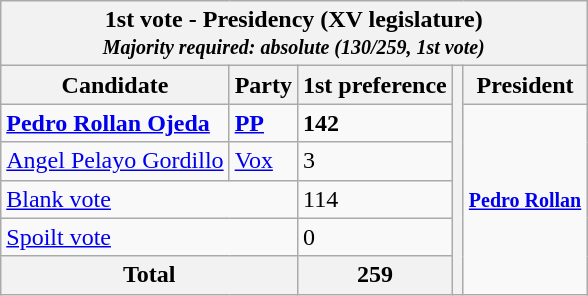<table class="wikitable">
<tr>
<th colspan="5">1st vote - Presidency (XV legislature)<br><em><small>Majority required: absolute (130/259, 1st vote)</small></em></th>
</tr>
<tr>
<th>Candidate</th>
<th>Party</th>
<th>1st preference</th>
<th rowspan="12"></th>
<th>President</th>
</tr>
<tr>
<td><strong><a href='#'>Pedro Rollan Ojeda</a></strong></td>
<td><a href='#'><strong>PP</strong></a></td>
<td><strong>142</strong></td>
<td rowspan="11"><small><strong><a href='#'>Pedro Rollan</a></strong></small></td>
</tr>
<tr>
<td><a href='#'>Angel Pelayo Gordillo</a></td>
<td><a href='#'>Vox</a></td>
<td>3</td>
</tr>
<tr>
<td colspan="2"><a href='#'>Blank vote</a></td>
<td>114</td>
</tr>
<tr>
<td colspan="2"><a href='#'>Spoilt vote</a></td>
<td>0</td>
</tr>
<tr>
<th colspan="2">Total</th>
<th>259</th>
</tr>
</table>
